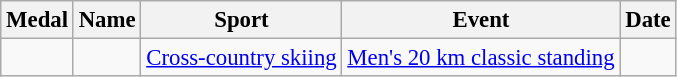<table class="wikitable sortable" style="font-size:95%;">
<tr>
<th>Medal</th>
<th>Name</th>
<th>Sport</th>
<th>Event</th>
<th>Date</th>
</tr>
<tr>
<td></td>
<td></td>
<td><a href='#'>Cross-country skiing</a></td>
<td><a href='#'>Men's 20 km classic standing</a></td>
<td></td>
</tr>
</table>
